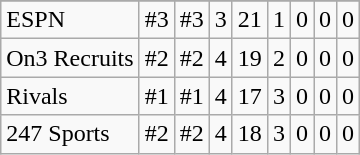<table class="wikitable">
<tr>
</tr>
<tr>
<td>ESPN</td>
<td>#3</td>
<td>#3</td>
<td>3</td>
<td>21</td>
<td>1</td>
<td>0</td>
<td>0</td>
<td>0</td>
</tr>
<tr>
<td>On3 Recruits</td>
<td>#2</td>
<td>#2</td>
<td>4</td>
<td>19</td>
<td>2</td>
<td>0</td>
<td>0</td>
<td>0</td>
</tr>
<tr>
<td>Rivals</td>
<td>#1</td>
<td>#1</td>
<td>4</td>
<td>17</td>
<td>3</td>
<td>0</td>
<td>0</td>
<td>0</td>
</tr>
<tr>
<td>247 Sports</td>
<td>#2</td>
<td>#2</td>
<td>4</td>
<td>18</td>
<td>3</td>
<td>0</td>
<td>0</td>
<td>0</td>
</tr>
</table>
